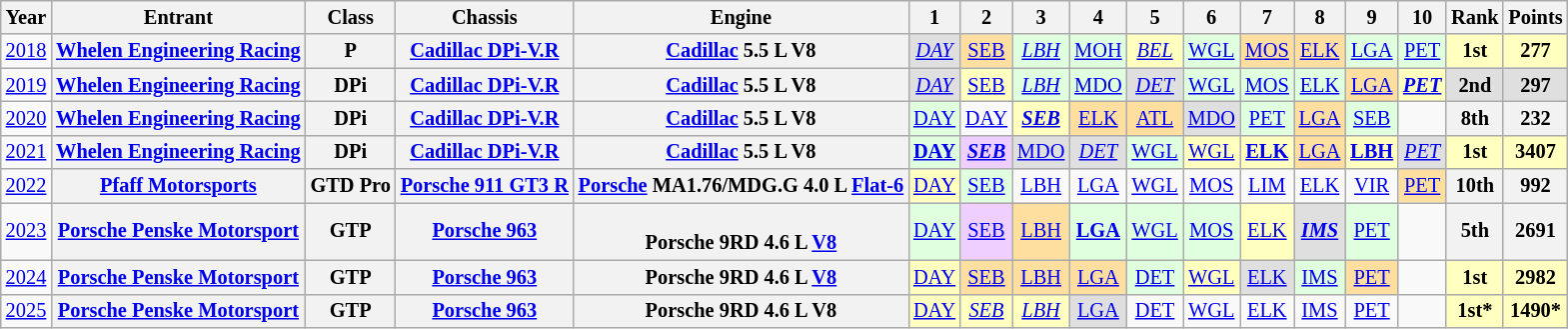<table class="wikitable" style="text-align:center; font-size:85%">
<tr>
<th>Year</th>
<th>Entrant</th>
<th>Class</th>
<th>Chassis</th>
<th>Engine</th>
<th>1</th>
<th>2</th>
<th>3</th>
<th>4</th>
<th>5</th>
<th>6</th>
<th>7</th>
<th>8</th>
<th>9</th>
<th>10</th>
<th>Rank</th>
<th>Points</th>
</tr>
<tr>
<td><a href='#'>2018</a></td>
<th nowrap><a href='#'>Whelen Engineering Racing</a></th>
<th>P</th>
<th nowrap><a href='#'>Cadillac DPi-V.R</a></th>
<th nowrap><a href='#'>Cadillac</a> 5.5 L V8</th>
<td style="background:#DFDFDF;"><em><a href='#'>DAY</a></em><br></td>
<td style="background:#FFDF9F;"><a href='#'>SEB</a><br></td>
<td style="background:#DFFFDF;"><em><a href='#'>LBH</a></em><br></td>
<td style="background:#DFFFDF;"><a href='#'>MOH</a><br></td>
<td style="background:#FFFFBF;"><em><a href='#'>BEL</a></em><br></td>
<td style="background:#DFFFDF;"><a href='#'>WGL</a><br></td>
<td style="background:#FFDF9F;"><a href='#'>MOS</a><br></td>
<td style="background:#FFDF9F;"><a href='#'>ELK</a><br></td>
<td style="background:#DFFFDF;"><a href='#'>LGA</a><br></td>
<td style="background:#DFFFDF;"><a href='#'>PET</a><br></td>
<th style="background:#FFFFBF;">1st</th>
<th style="background:#FFFFBF;">277</th>
</tr>
<tr>
<td><a href='#'>2019</a></td>
<th nowrap><a href='#'>Whelen Engineering Racing</a></th>
<th>DPi</th>
<th nowrap><a href='#'>Cadillac DPi-V.R</a></th>
<th nowrap><a href='#'>Cadillac</a> 5.5 L V8</th>
<td style="background:#DFDFDF;"><em><a href='#'>DAY</a></em><br></td>
<td style="background:#FFFFBF;"><a href='#'>SEB</a><br></td>
<td style="background:#DFFFDF;"><em><a href='#'>LBH</a></em><br></td>
<td style="background:#DFFFDF;"><a href='#'>MDO</a><br></td>
<td style="background:#DFDFDF;"><em><a href='#'>DET</a></em><br></td>
<td style="background:#DFFFDF;"><a href='#'>WGL</a><br></td>
<td style="background:#DFFFDF;"><a href='#'>MOS</a><br></td>
<td style="background:#DFFFDF;"><a href='#'>ELK</a><br></td>
<td style="background:#FFDF9F;"><a href='#'>LGA</a><br></td>
<td style="background:#FFFFBF;"><strong><em><a href='#'>PET</a></em></strong><br></td>
<th style="background:#DFDFDF;">2nd</th>
<th style="background:#DFDFDF;">297</th>
</tr>
<tr>
<td><a href='#'>2020</a></td>
<th nowrap><a href='#'>Whelen Engineering Racing</a></th>
<th>DPi</th>
<th nowrap><a href='#'>Cadillac DPi-V.R</a></th>
<th nowrap><a href='#'>Cadillac</a> 5.5 L V8</th>
<td style="background:#DFFFDF;"><a href='#'>DAY</a><br></td>
<td><a href='#'>DAY</a></td>
<td style="background:#FFFFBF;"><strong><em><a href='#'>SEB</a></em></strong><br></td>
<td style="background:#FFDF9F;"><a href='#'>ELK</a><br></td>
<td style="background:#FFDF9F;"><a href='#'>ATL</a><br></td>
<td style="background:#DFDFDF;"><a href='#'>MDO</a><br></td>
<td style="background:#DFFFDF;"><a href='#'>PET</a><br></td>
<td style="background:#FFDF9F;"><a href='#'>LGA</a><br></td>
<td style="background:#DFFFDF;"><a href='#'>SEB</a><br></td>
<td></td>
<th>8th</th>
<th>232</th>
</tr>
<tr>
<td><a href='#'>2021</a></td>
<th nowrap><a href='#'>Whelen Engineering Racing</a></th>
<th>DPi</th>
<th nowrap><a href='#'>Cadillac DPi-V.R</a></th>
<th nowrap><a href='#'>Cadillac</a> 5.5 L V8</th>
<td style="background:#DFFFDF;"><strong><a href='#'>DAY</a></strong><br></td>
<td style="background:#EFCFFF;"><strong><em><a href='#'>SEB</a></em></strong><br></td>
<td style="background:#DFDFDF;"><a href='#'>MDO</a><br></td>
<td style="background:#DFDFDF;"><em><a href='#'>DET</a></em><br></td>
<td style="background:#DFFFDF;"><a href='#'>WGL</a><br></td>
<td style="background:#FFFFBF;"><a href='#'>WGL</a><br></td>
<td style="background:#FFFFBF;"><strong><a href='#'>ELK</a></strong><br></td>
<td style="background:#FFDF9F;"><a href='#'>LGA</a><br></td>
<td style="background:#FFFFBF;"><strong><a href='#'>LBH</a></strong><br></td>
<td style="background:#DFDFDF;"><em><a href='#'>PET</a></em><br></td>
<th style="background:#FFFFBF;">1st</th>
<th style="background:#FFFFBF;">3407</th>
</tr>
<tr>
<td><a href='#'>2022</a></td>
<th nowrap><a href='#'>Pfaff Motorsports</a></th>
<th nowrap>GTD Pro</th>
<th nowrap><a href='#'>Porsche 911 GT3 R</a></th>
<th nowrap><a href='#'>Porsche</a> MA1.76/MDG.G 4.0 L <a href='#'>Flat-6</a></th>
<td style="background:#FFFFBF;"><a href='#'>DAY</a><br></td>
<td style="background:#DFFFDF;"><a href='#'>SEB</a><br></td>
<td><a href='#'>LBH</a></td>
<td><a href='#'>LGA</a></td>
<td><a href='#'>WGL</a></td>
<td><a href='#'>MOS</a></td>
<td><a href='#'>LIM</a></td>
<td><a href='#'>ELK</a></td>
<td><a href='#'>VIR</a></td>
<td style="background:#FFDF9F;"><a href='#'>PET</a><br></td>
<th>10th</th>
<th>992</th>
</tr>
<tr>
<td><a href='#'>2023</a></td>
<th nowrap><a href='#'>Porsche Penske Motorsport</a></th>
<th nowrap>GTP</th>
<th nowrap><a href='#'>Porsche 963</a></th>
<th><br>Porsche 9RD 4.6 L <a href='#'>V8</a></th>
<td style="background:#DFFFDF;"><a href='#'>DAY</a><br></td>
<td style="background:#EFCFFF;"><a href='#'>SEB</a><br></td>
<td style="background:#FFDF9F;"><a href='#'>LBH</a><br></td>
<td style="background:#DFFFDF;"><strong><a href='#'>LGA</a></strong><br></td>
<td style="background:#DFFFDF;"><a href='#'>WGL</a><br></td>
<td style="background:#DFFFDF;"><a href='#'>MOS</a><br></td>
<td style="background:#FFFFBF;"><a href='#'>ELK</a><br></td>
<td style="background:#DFDFDF;"><strong><em><a href='#'>IMS</a></em></strong><br></td>
<td style="background:#DFFFDF;"><a href='#'>PET</a><br></td>
<td></td>
<th>5th</th>
<th>2691</th>
</tr>
<tr>
<td><a href='#'>2024</a></td>
<th nowrap><a href='#'>Porsche Penske Motorsport</a></th>
<th nowrap>GTP</th>
<th nowrap><a href='#'>Porsche 963</a></th>
<th nowrap>Porsche 9RD 4.6 L <a href='#'>V8</a></th>
<td style="background:#FFFFBF;"><a href='#'>DAY</a><br></td>
<td style="background:#FFDF9F;"><a href='#'>SEB</a><br></td>
<td style="background:#FFDF9F;"><a href='#'>LBH</a><br></td>
<td style="background:#FFDF9F;"><a href='#'>LGA</a><br></td>
<td style="background:#DFFFDF;"><a href='#'>DET</a><br></td>
<td style="background:#FFFFBF;"><a href='#'>WGL</a><br></td>
<td style="background:#DFDFDF;"><a href='#'>ELK</a><br></td>
<td style="background:#DFFFDF;"><a href='#'>IMS</a><br></td>
<td style="background:#FFDF9F;"><a href='#'>PET</a><br></td>
<td></td>
<th style="background:#FFFFBF;">1st</th>
<th style="background:#FFFFBF;">2982</th>
</tr>
<tr>
<td><a href='#'>2025</a></td>
<th><a href='#'>Porsche Penske Motorsport</a></th>
<th>GTP</th>
<th><a href='#'>Porsche 963</a></th>
<th>Porsche 9RD 4.6 L V8</th>
<td style="background:#FFFFBF;"><a href='#'>DAY</a><br></td>
<td style="background:#FFFFBF;"><em><a href='#'>SEB</a></em><br></td>
<td style="background:#FFFFBF;"><em><a href='#'>LBH</a></em><br></td>
<td style="background:#DFDFDF;"><a href='#'>LGA</a><br></td>
<td style="background:#;"><a href='#'>DET</a><br></td>
<td style="background:#;"><a href='#'>WGL</a><br></td>
<td style="background:#;"><a href='#'>ELK</a><br></td>
<td style="background:#;"><a href='#'>IMS</a><br></td>
<td style="background:#;"><a href='#'>PET</a><br></td>
<td></td>
<th style="background:#FFFFBF;">1st*</th>
<th style="background:#FFFFBF;">1490*</th>
</tr>
</table>
